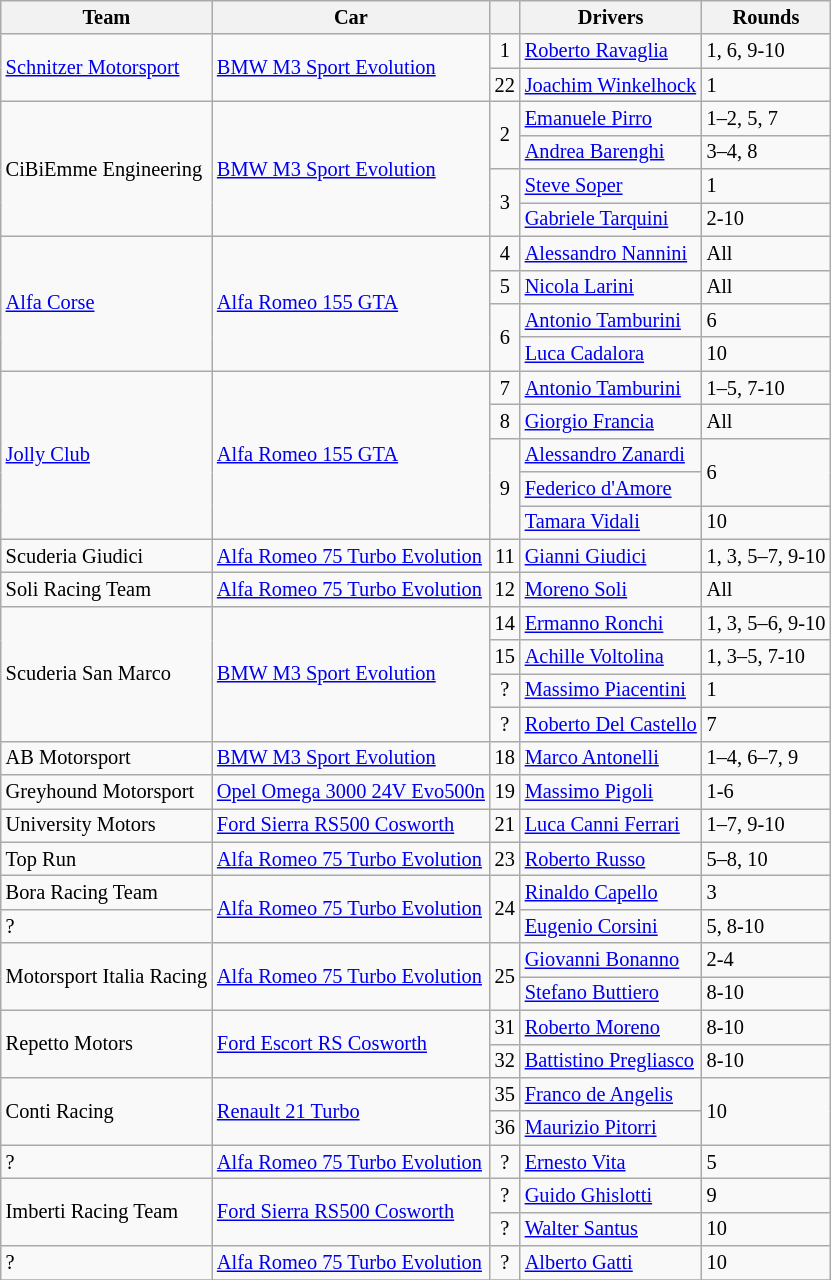<table class="wikitable" style="font-size: 85%">
<tr>
<th>Team</th>
<th>Car</th>
<th></th>
<th>Drivers</th>
<th>Rounds</th>
</tr>
<tr>
<td rowspan=2> <a href='#'>Schnitzer Motorsport</a></td>
<td rowspan=2><a href='#'>BMW M3 Sport Evolution</a></td>
<td align=center>1</td>
<td> <a href='#'>Roberto Ravaglia</a></td>
<td>1, 6, 9-10</td>
</tr>
<tr>
<td align=center>22</td>
<td> <a href='#'>Joachim Winkelhock</a></td>
<td>1</td>
</tr>
<tr>
<td rowspan=4> CiBiEmme Engineering</td>
<td rowspan=4><a href='#'>BMW M3 Sport Evolution</a></td>
<td rowspan=2 align=center>2</td>
<td> <a href='#'>Emanuele Pirro</a></td>
<td>1–2, 5, 7</td>
</tr>
<tr>
<td> <a href='#'>Andrea Barenghi</a></td>
<td>3–4, 8</td>
</tr>
<tr>
<td rowspan=2 align=center>3</td>
<td> <a href='#'>Steve Soper</a></td>
<td>1</td>
</tr>
<tr>
<td> <a href='#'>Gabriele Tarquini</a></td>
<td>2-10</td>
</tr>
<tr>
<td rowspan=4> <a href='#'>Alfa Corse</a></td>
<td rowspan=4><a href='#'>Alfa Romeo 155 GTA</a></td>
<td align=center>4</td>
<td> <a href='#'>Alessandro Nannini</a></td>
<td>All</td>
</tr>
<tr>
<td align=center>5</td>
<td> <a href='#'>Nicola Larini</a></td>
<td>All</td>
</tr>
<tr>
<td rowspan=2 align=center>6</td>
<td> <a href='#'>Antonio Tamburini</a></td>
<td>6</td>
</tr>
<tr>
<td> <a href='#'>Luca Cadalora</a></td>
<td>10</td>
</tr>
<tr>
<td rowspan=5> <a href='#'>Jolly Club</a></td>
<td rowspan=5><a href='#'>Alfa Romeo 155 GTA</a></td>
<td align=center>7</td>
<td> <a href='#'>Antonio Tamburini</a></td>
<td>1–5, 7-10</td>
</tr>
<tr>
<td align=center>8</td>
<td> <a href='#'>Giorgio Francia</a></td>
<td>All</td>
</tr>
<tr>
<td rowspan=3 align=center>9</td>
<td> <a href='#'>Alessandro Zanardi</a></td>
<td rowspan=2>6</td>
</tr>
<tr>
<td> <a href='#'>Federico d'Amore</a></td>
</tr>
<tr>
<td> <a href='#'>Tamara Vidali</a></td>
<td>10</td>
</tr>
<tr>
<td> Scuderia Giudici</td>
<td><a href='#'>Alfa Romeo 75 Turbo Evolution</a></td>
<td align=center>11</td>
<td> <a href='#'>Gianni Giudici</a></td>
<td>1, 3, 5–7, 9-10</td>
</tr>
<tr>
<td> Soli Racing Team</td>
<td><a href='#'>Alfa Romeo 75 Turbo Evolution</a></td>
<td align=center>12</td>
<td> <a href='#'>Moreno Soli</a></td>
<td>All</td>
</tr>
<tr>
<td rowspan=4> Scuderia San Marco</td>
<td rowspan=4><a href='#'>BMW M3 Sport Evolution</a></td>
<td align=center>14</td>
<td> <a href='#'>Ermanno Ronchi</a></td>
<td>1, 3, 5–6, 9-10</td>
</tr>
<tr>
<td align=center>15</td>
<td> <a href='#'>Achille Voltolina</a></td>
<td>1, 3–5, 7-10</td>
</tr>
<tr>
<td align=center>?</td>
<td> <a href='#'>Massimo Piacentini</a></td>
<td>1</td>
</tr>
<tr>
<td align=center>?</td>
<td> <a href='#'>Roberto Del Castello</a></td>
<td>7</td>
</tr>
<tr>
<td> AB Motorsport</td>
<td><a href='#'>BMW M3 Sport Evolution</a></td>
<td align=center>18</td>
<td> <a href='#'>Marco Antonelli</a></td>
<td>1–4, 6–7, 9</td>
</tr>
<tr>
<td> Greyhound Motorsport</td>
<td><a href='#'>Opel Omega 3000 24V Evo500n</a></td>
<td align=center>19</td>
<td> <a href='#'>Massimo Pigoli</a></td>
<td>1-6</td>
</tr>
<tr>
<td> University Motors</td>
<td><a href='#'>Ford Sierra RS500 Cosworth</a></td>
<td align=center>21</td>
<td> <a href='#'>Luca Canni Ferrari</a></td>
<td>1–7, 9-10</td>
</tr>
<tr>
<td> Top Run</td>
<td><a href='#'>Alfa Romeo 75 Turbo Evolution</a></td>
<td align=center>23</td>
<td> <a href='#'>Roberto Russo</a></td>
<td>5–8, 10</td>
</tr>
<tr>
<td> Bora Racing Team</td>
<td rowspan="2"><a href='#'>Alfa Romeo 75 Turbo Evolution</a></td>
<td rowspan="2" align="center">24</td>
<td> <a href='#'>Rinaldo Capello</a></td>
<td>3</td>
</tr>
<tr>
<td>?</td>
<td> <a href='#'>Eugenio Corsini</a></td>
<td>5, 8-10</td>
</tr>
<tr>
<td rowspan=2> Motorsport Italia Racing</td>
<td rowspan=2><a href='#'>Alfa Romeo 75 Turbo Evolution</a></td>
<td rowspan=2 align=center>25</td>
<td> <a href='#'>Giovanni Bonanno</a></td>
<td>2-4</td>
</tr>
<tr>
<td> <a href='#'>Stefano Buttiero</a></td>
<td>8-10</td>
</tr>
<tr>
<td rowspan=2> Repetto Motors</td>
<td rowspan=2><a href='#'>Ford Escort RS Cosworth</a></td>
<td align=center>31</td>
<td> <a href='#'>Roberto Moreno</a></td>
<td>8-10</td>
</tr>
<tr>
<td align=center>32</td>
<td> <a href='#'>Battistino Pregliasco</a></td>
<td>8-10</td>
</tr>
<tr>
<td rowspan="2"> Conti Racing</td>
<td rowspan="2"><a href='#'>Renault 21 Turbo</a></td>
<td align="center">35</td>
<td> <a href='#'>Franco de Angelis</a></td>
<td rowspan="2">10</td>
</tr>
<tr>
<td align="center">36</td>
<td> <a href='#'>Maurizio Pitorri</a></td>
</tr>
<tr>
<td>?</td>
<td><a href='#'>Alfa Romeo 75 Turbo Evolution</a></td>
<td align=center>?</td>
<td> <a href='#'>Ernesto Vita</a></td>
<td>5</td>
</tr>
<tr>
<td rowspan="2"> Imberti Racing Team</td>
<td rowspan="2"><a href='#'>Ford Sierra RS500 Cosworth</a></td>
<td align="center">?</td>
<td> <a href='#'>Guido Ghislotti</a></td>
<td>9</td>
</tr>
<tr>
<td align="center">?</td>
<td> <a href='#'>Walter Santus</a></td>
<td>10</td>
</tr>
<tr>
<td>?</td>
<td><a href='#'>Alfa Romeo 75 Turbo Evolution</a></td>
<td align="center">?</td>
<td> <a href='#'>Alberto Gatti</a></td>
<td>10</td>
</tr>
<tr>
</tr>
</table>
